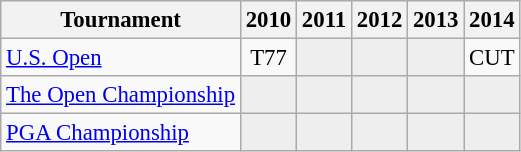<table class="wikitable" style="font-size:95%;text-align:center;">
<tr>
<th>Tournament</th>
<th>2010</th>
<th>2011</th>
<th>2012</th>
<th>2013</th>
<th>2014</th>
</tr>
<tr>
<td align=left><a href='#'>U.S. Open</a></td>
<td>T77</td>
<td style="background:#eeeeee;"></td>
<td style="background:#eeeeee;"></td>
<td style="background:#eeeeee;"></td>
<td>CUT</td>
</tr>
<tr>
<td align=left><a href='#'>The Open Championship</a></td>
<td style="background:#eeeeee;"></td>
<td style="background:#eeeeee;"></td>
<td style="background:#eeeeee;"></td>
<td style="background:#eeeeee;"></td>
<td style="background:#eeeeee;"></td>
</tr>
<tr>
<td align=left><a href='#'>PGA Championship</a></td>
<td style="background:#eeeeee;"></td>
<td style="background:#eeeeee;"></td>
<td style="background:#eeeeee;"></td>
<td style="background:#eeeeee;"></td>
<td style="background:#eeeeee;"></td>
</tr>
</table>
